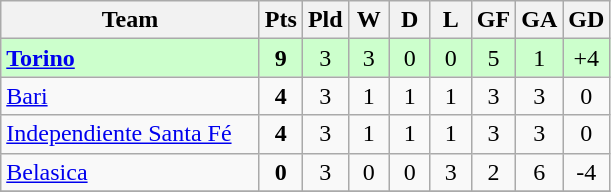<table class=wikitable style="text-align:center">
<tr>
<th width=165>Team</th>
<th width=20>Pts</th>
<th width=20>Pld</th>
<th width=20>W</th>
<th width=20>D</th>
<th width=20>L</th>
<th width=20>GF</th>
<th width=20>GA</th>
<th width=20>GD</th>
</tr>
<tr style="background:#ccffcc">
<td style="text-align:left"><strong> <a href='#'>Torino</a></strong></td>
<td><strong>9</strong></td>
<td>3</td>
<td>3</td>
<td>0</td>
<td>0</td>
<td>5</td>
<td>1</td>
<td>+4</td>
</tr>
<tr>
<td style="text-align:left"> <a href='#'>Bari</a></td>
<td><strong>4</strong></td>
<td>3</td>
<td>1</td>
<td>1</td>
<td>1</td>
<td>3</td>
<td>3</td>
<td>0</td>
</tr>
<tr>
<td style="text-align:left"> <a href='#'>Independiente Santa Fé</a></td>
<td><strong>4</strong></td>
<td>3</td>
<td>1</td>
<td>1</td>
<td>1</td>
<td>3</td>
<td>3</td>
<td>0</td>
</tr>
<tr>
<td style="text-align:left"> <a href='#'>Belasica</a></td>
<td><strong>0</strong></td>
<td>3</td>
<td>0</td>
<td>0</td>
<td>3</td>
<td>2</td>
<td>6</td>
<td>-4</td>
</tr>
<tr>
</tr>
</table>
